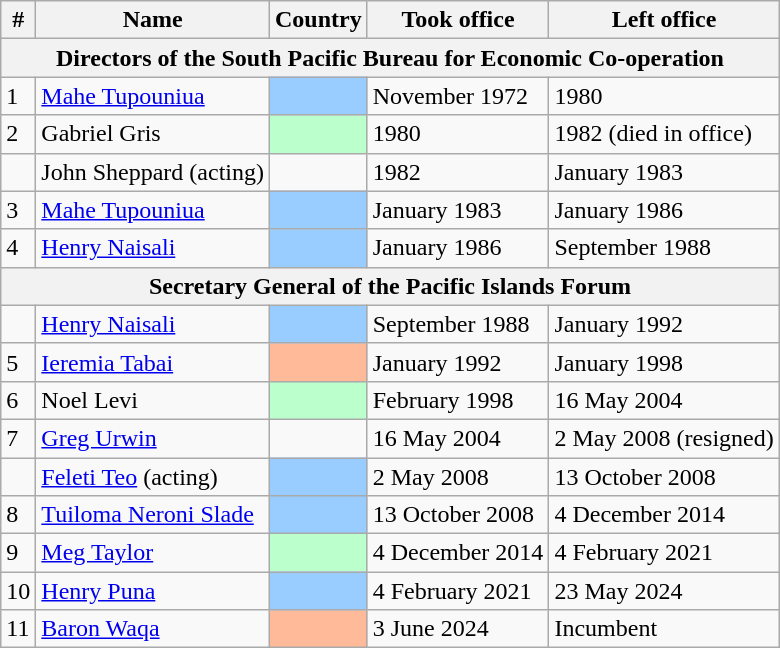<table class="wikitable">
<tr>
<th>#</th>
<th>Name</th>
<th>Country</th>
<th>Took office</th>
<th>Left office</th>
</tr>
<tr>
<th align=center colspan=5>Directors of the South Pacific Bureau for Economic Co-operation</th>
</tr>
<tr>
<td>1</td>
<td><a href='#'>Mahe Tupouniua</a></td>
<td style="background:#99CCFF;"></td>
<td>November 1972</td>
<td>1980</td>
</tr>
<tr>
<td>2</td>
<td>Gabriel Gris</td>
<td style="background:#BBFFCC;"></td>
<td>1980</td>
<td>1982 (died in office)</td>
</tr>
<tr>
<td></td>
<td>John Sheppard (acting)</td>
<td></td>
<td>1982</td>
<td>January 1983</td>
</tr>
<tr>
<td>3</td>
<td><a href='#'>Mahe Tupouniua</a></td>
<td style="background:#99CCFF;"></td>
<td>January 1983</td>
<td>January 1986</td>
</tr>
<tr>
<td>4</td>
<td><a href='#'>Henry Naisali</a></td>
<td style="background:#99CCFF;"></td>
<td>January 1986</td>
<td>September 1988</td>
</tr>
<tr>
<th align=center colspan=5>Secretary General of the Pacific Islands Forum</th>
</tr>
<tr>
<td></td>
<td><a href='#'>Henry Naisali</a></td>
<td style="background:#99CCFF;"></td>
<td>September 1988</td>
<td>January 1992</td>
</tr>
<tr>
<td>5</td>
<td><a href='#'>Ieremia Tabai</a></td>
<td style="background:#FFBB99;"></td>
<td>January 1992</td>
<td>January 1998</td>
</tr>
<tr>
<td>6</td>
<td>Noel Levi</td>
<td style="background:#BBFFCC;"></td>
<td>February 1998</td>
<td>16 May 2004</td>
</tr>
<tr>
<td>7</td>
<td><a href='#'>Greg Urwin</a></td>
<td></td>
<td>16 May 2004</td>
<td>2 May 2008 (resigned)</td>
</tr>
<tr>
<td></td>
<td><a href='#'>Feleti Teo</a> (acting)</td>
<td style="background:#99CCFF;"></td>
<td>2 May 2008</td>
<td>13 October 2008</td>
</tr>
<tr>
<td>8</td>
<td><a href='#'>Tuiloma Neroni Slade</a></td>
<td style="background:#99CCFF;"></td>
<td>13 October 2008</td>
<td>4 December 2014</td>
</tr>
<tr>
<td>9</td>
<td><a href='#'>Meg Taylor</a></td>
<td style="background:#BBFFCC;"></td>
<td>4 December 2014</td>
<td>4 February 2021</td>
</tr>
<tr>
<td>10</td>
<td><a href='#'>Henry Puna</a></td>
<td style="background:#99CCFF;"></td>
<td>4 February 2021</td>
<td>23 May 2024</td>
</tr>
<tr>
<td>11</td>
<td><a href='#'>Baron Waqa</a></td>
<td style="background:#FFBB99;"></td>
<td>3 June 2024</td>
<td>Incumbent</td>
</tr>
</table>
